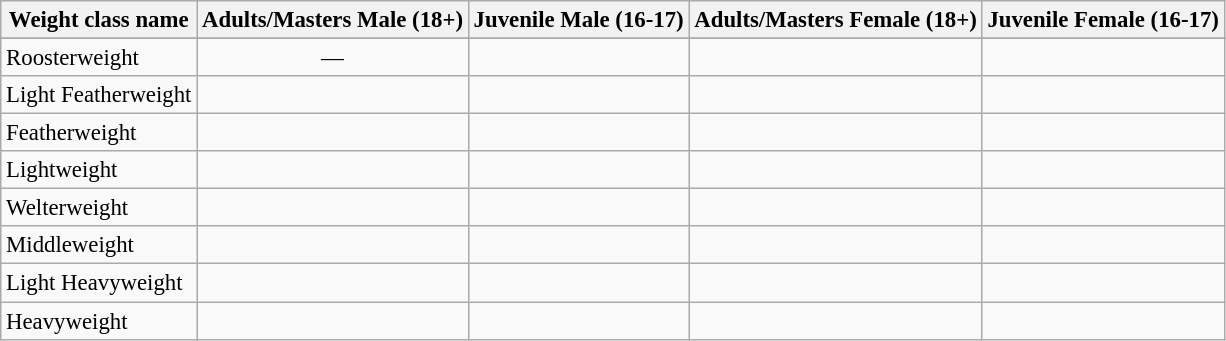<table class="wikitable" style="font-size:95%;">
<tr>
<th>Weight class name</th>
<th>Adults/Masters Male (18+)</th>
<th>Juvenile Male (16-17)</th>
<th>Adults/Masters Female (18+)</th>
<th>Juvenile Female (16-17)</th>
</tr>
<tr>
</tr>
<tr align="center">
<td align="left">Roosterweight</td>
<td>—</td>
<td></td>
<td></td>
<td></td>
</tr>
<tr align="center">
<td align="left">Light Featherweight</td>
<td></td>
<td></td>
<td></td>
<td></td>
</tr>
<tr align="center">
<td align="left">Featherweight</td>
<td></td>
<td></td>
<td></td>
<td></td>
</tr>
<tr align="center">
<td align="left">Lightweight</td>
<td></td>
<td></td>
<td></td>
<td></td>
</tr>
<tr align="center">
<td align="left">Welterweight</td>
<td></td>
<td></td>
<td></td>
<td></td>
</tr>
<tr align="center">
<td align="left">Middleweight</td>
<td></td>
<td></td>
<td></td>
<td></td>
</tr>
<tr align="center">
<td align="left">Light Heavyweight</td>
<td></td>
<td></td>
<td></td>
<td></td>
</tr>
<tr align="center">
<td align="left">Heavyweight</td>
<td></td>
<td></td>
<td></td>
<td></td>
</tr>
</table>
